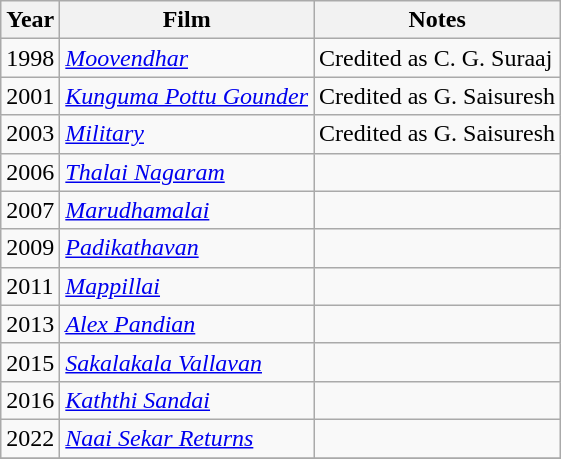<table class="wikitable" style="font-size: 100%;">
<tr>
<th>Year</th>
<th>Film</th>
<th>Notes</th>
</tr>
<tr>
<td>1998</td>
<td><em><a href='#'>Moovendhar</a></em></td>
<td>Credited as C. G. Suraaj</td>
</tr>
<tr>
<td>2001</td>
<td><em><a href='#'>Kunguma Pottu Gounder</a></em></td>
<td>Credited as G. Saisuresh</td>
</tr>
<tr>
<td>2003</td>
<td><em><a href='#'>Military</a></em></td>
<td>Credited as G. Saisuresh</td>
</tr>
<tr>
<td>2006</td>
<td><em><a href='#'>Thalai Nagaram</a></em></td>
<td></td>
</tr>
<tr>
<td>2007</td>
<td><em><a href='#'>Marudhamalai</a></em></td>
<td></td>
</tr>
<tr>
<td>2009</td>
<td><em><a href='#'>Padikathavan</a></em></td>
<td></td>
</tr>
<tr>
<td>2011</td>
<td><em><a href='#'>Mappillai</a></em></td>
<td></td>
</tr>
<tr>
<td>2013</td>
<td><em><a href='#'>Alex Pandian</a></em></td>
<td></td>
</tr>
<tr>
<td>2015</td>
<td><em><a href='#'>Sakalakala Vallavan</a></em></td>
<td></td>
</tr>
<tr>
<td>2016</td>
<td><em><a href='#'>Kaththi Sandai</a></em></td>
<td></td>
</tr>
<tr>
<td>2022</td>
<td><em><a href='#'>Naai Sekar Returns</a></em></td>
<td></td>
</tr>
<tr>
</tr>
</table>
